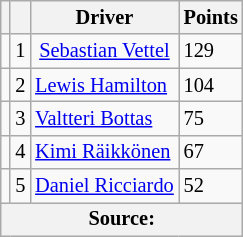<table class="wikitable" style="font-size: 85%;">
<tr>
<th></th>
<th></th>
<th>Driver</th>
<th>Points</th>
</tr>
<tr>
<td align="left"></td>
<td align="center">1</td>
<td align="center"> <a href='#'>Sebastian Vettel</a></td>
<td align="left">129</td>
</tr>
<tr>
<td align="left"></td>
<td align="center">2</td>
<td> <a href='#'>Lewis Hamilton</a></td>
<td align="left">104</td>
</tr>
<tr>
<td align="left"></td>
<td align="center">3</td>
<td> <a href='#'>Valtteri Bottas</a></td>
<td align="left">75</td>
</tr>
<tr>
<td align="left"></td>
<td align="center">4</td>
<td> <a href='#'>Kimi Räikkönen</a></td>
<td align="left">67</td>
</tr>
<tr>
<td align="left"></td>
<td align="center">5</td>
<td> <a href='#'>Daniel Ricciardo</a></td>
<td align="left">52</td>
</tr>
<tr>
<th colspan=4>Source: </th>
</tr>
</table>
